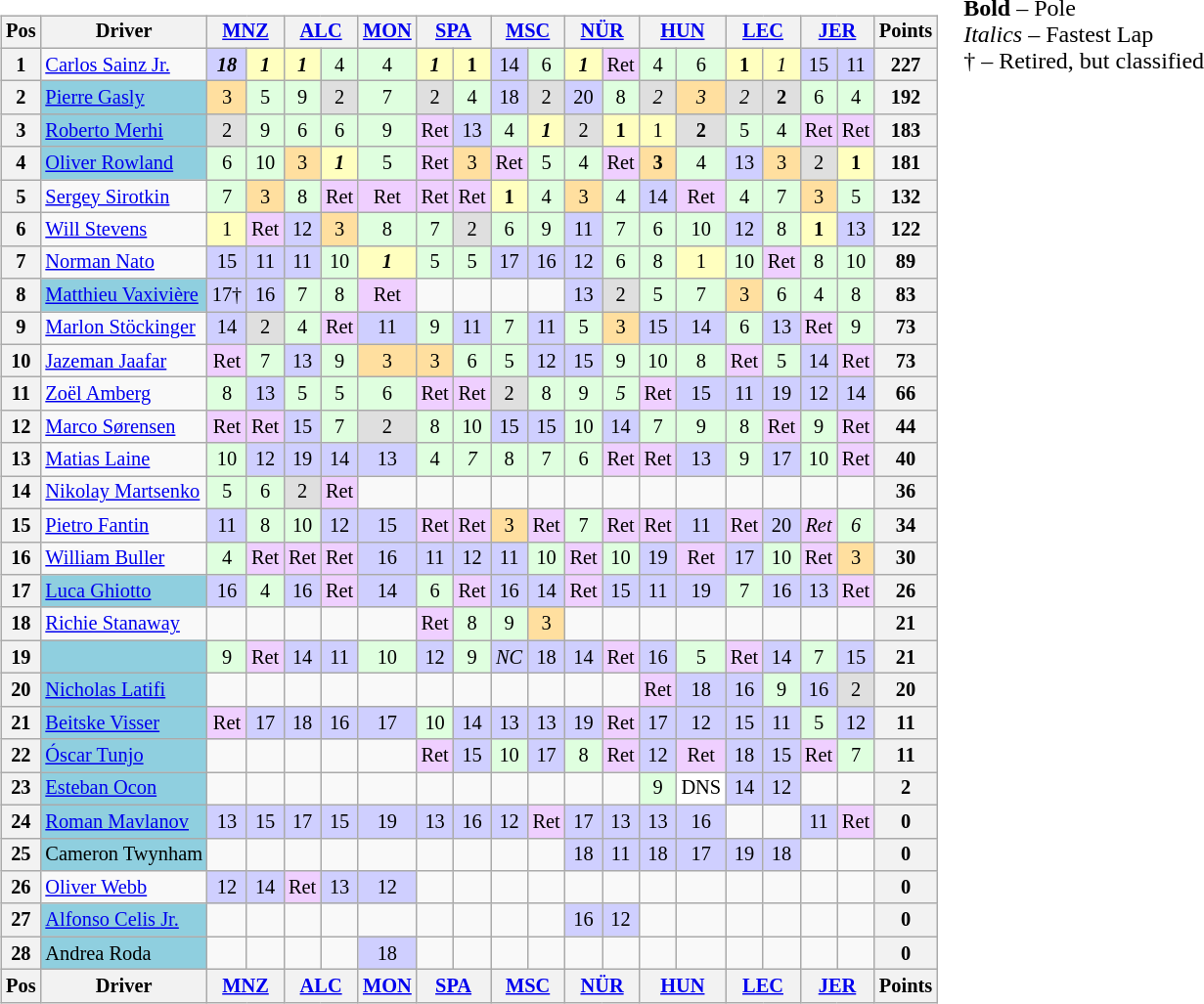<table>
<tr>
<td><br><table class="wikitable" style="font-size:85%; text-align:center">
<tr style="background:#f9f9f9" valign="top">
<th valign=middle>Pos</th>
<th valign=middle>Driver</th>
<th colspan=2><a href='#'>MNZ</a><br></th>
<th colspan=2><a href='#'>ALC</a><br></th>
<th><a href='#'>MON</a><br></th>
<th colspan=2><a href='#'>SPA</a><br></th>
<th colspan=2><a href='#'>MSC</a><br></th>
<th colspan=2><a href='#'>NÜR</a><br></th>
<th colspan=2><a href='#'>HUN</a><br></th>
<th colspan=2><a href='#'>LEC</a><br></th>
<th colspan=2><a href='#'>JER</a><br></th>
<th valign=middle>Points</th>
</tr>
<tr>
<th>1</th>
<td align=left> <a href='#'>Carlos Sainz Jr.</a></td>
<td style="background:#CFCFFF;"><strong><em>18</em></strong></td>
<td style="background:#FFFFBF;"><strong><em>1</em></strong></td>
<td style="background:#FFFFBF;"><strong><em>1</em></strong></td>
<td style="background:#DFFFDF;">4</td>
<td style="background:#DFFFDF;">4</td>
<td style="background:#FFFFBF;"><strong><em>1</em></strong></td>
<td style="background:#FFFFBF;"><strong>1</strong></td>
<td style="background:#CFCFFF;">14</td>
<td style="background:#DFFFDF;">6</td>
<td style="background:#FFFFBF;"><strong><em>1</em></strong></td>
<td style="background:#EFCFFF;">Ret</td>
<td style="background:#DFFFDF;">4</td>
<td style="background:#DFFFDF;">6</td>
<td style="background:#FFFFBF;"><strong>1</strong></td>
<td style="background:#FFFFBF;"><em>1</em></td>
<td style="background:#CFCFFF;">15</td>
<td style="background:#CFCFFF;">11</td>
<th>227</th>
</tr>
<tr>
<th>2</th>
<td align=left style="background:#8FCFDF;"> <a href='#'>Pierre Gasly</a></td>
<td style="background:#FFDF9F;">3</td>
<td style="background:#DFFFDF;">5</td>
<td style="background:#DFFFDF;">9</td>
<td style="background:#DFDFDF;">2</td>
<td style="background:#DFFFDF;">7</td>
<td style="background:#DFDFDF;">2</td>
<td style="background:#DFFFDF;">4</td>
<td style="background:#CFCFFF;">18</td>
<td style="background:#DFDFDF;">2</td>
<td style="background:#CFCFFF;">20</td>
<td style="background:#DFFFDF;">8</td>
<td style="background:#DFDFDF;"><em>2</em></td>
<td style="background:#FFDF9F;"><em>3</em></td>
<td style="background:#DFDFDF;"><em>2</em></td>
<td style="background:#DFDFDF;"><strong>2</strong></td>
<td style="background:#DFFFDF;">6</td>
<td style="background:#DFFFDF;">4</td>
<th>192</th>
</tr>
<tr>
<th>3</th>
<td align=left style="background:#8FCFDF;"> <a href='#'>Roberto Merhi</a></td>
<td style="background:#DFDFDF;">2</td>
<td style="background:#DFFFDF;">9</td>
<td style="background:#DFFFDF;">6</td>
<td style="background:#DFFFDF;">6</td>
<td style="background:#DFFFDF;">9</td>
<td style="background:#EFCFFF;">Ret</td>
<td style="background:#CFCFFF;">13</td>
<td style="background:#DFFFDF;">4</td>
<td style="background:#FFFFBF;"><strong><em>1</em></strong></td>
<td style="background:#DFDFDF;">2</td>
<td style="background:#FFFFBF;"><strong>1</strong></td>
<td style="background:#FFFFBF;">1</td>
<td style="background:#DFDFDF;"><strong>2</strong></td>
<td style="background:#DFFFDF;">5</td>
<td style="background:#DFFFDF;">4</td>
<td style="background:#EFCFFF;">Ret</td>
<td style="background:#EFCFFF;">Ret</td>
<th>183</th>
</tr>
<tr>
<th>4</th>
<td align=left style="background:#8FCFDF;"> <a href='#'>Oliver Rowland</a></td>
<td style="background:#DFFFDF;">6</td>
<td style="background:#DFFFDF;">10</td>
<td style="background:#FFDF9F;">3</td>
<td style="background:#FFFFBF;"><strong><em>1</em></strong></td>
<td style="background:#DFFFDF;">5</td>
<td style="background:#EFCFFF;">Ret</td>
<td style="background:#FFDF9F;">3</td>
<td style="background:#EFCFFF;">Ret</td>
<td style="background:#DFFFDF;">5</td>
<td style="background:#DFFFDF;">4</td>
<td style="background:#EFCFFF;">Ret</td>
<td style="background:#FFDF9F;"><strong>3</strong></td>
<td style="background:#DFFFDF;">4</td>
<td style="background:#CFCFFF;">13</td>
<td style="background:#FFDF9F;">3</td>
<td style="background:#DFDFDF;">2</td>
<td style="background:#FFFFBF;"><strong>1</strong></td>
<th>181</th>
</tr>
<tr>
<th>5</th>
<td align=left> <a href='#'>Sergey Sirotkin</a></td>
<td style="background:#DFFFDF;">7</td>
<td style="background:#FFDF9F;">3</td>
<td style="background:#DFFFDF;">8</td>
<td style="background:#EFCFFF;">Ret</td>
<td style="background:#EFCFFF;">Ret</td>
<td style="background:#EFCFFF;">Ret</td>
<td style="background:#EFCFFF;">Ret</td>
<td style="background:#FFFFBF;"><strong>1</strong></td>
<td style="background:#DFFFDF;">4</td>
<td style="background:#FFDF9F;">3</td>
<td style="background:#DFFFDF;">4</td>
<td style="background:#CFCFFF;">14</td>
<td style="background:#EFCFFF;">Ret</td>
<td style="background:#DFFFDF;">4</td>
<td style="background:#DFFFDF;">7</td>
<td style="background:#FFDF9F;">3</td>
<td style="background:#DFFFDF;">5</td>
<th>132</th>
</tr>
<tr>
<th>6</th>
<td align=left> <a href='#'>Will Stevens</a></td>
<td style="background:#FFFFBF;">1</td>
<td style="background:#EFCFFF;">Ret</td>
<td style="background:#CFCFFF;">12</td>
<td style="background:#FFDF9F;">3</td>
<td style="background:#DFFFDF;">8</td>
<td style="background:#DFFFDF;">7</td>
<td style="background:#DFDFDF;">2</td>
<td style="background:#DFFFDF;">6</td>
<td style="background:#DFFFDF;">9</td>
<td style="background:#CFCFFF;">11</td>
<td style="background:#DFFFDF;">7</td>
<td style="background:#DFFFDF;">6</td>
<td style="background:#DFFFDF;">10</td>
<td style="background:#CFCFFF;">12</td>
<td style="background:#DFFFDF;">8</td>
<td style="background:#FFFFBF;"><strong>1</strong></td>
<td style="background:#CFCFFF;">13</td>
<th>122</th>
</tr>
<tr>
<th>7</th>
<td align=left> <a href='#'>Norman Nato</a></td>
<td style="background:#CFCFFF;">15</td>
<td style="background:#CFCFFF;">11</td>
<td style="background:#CFCFFF;">11</td>
<td style="background:#DFFFDF;">10</td>
<td style="background:#FFFFBF;"><strong><em>1</em></strong></td>
<td style="background:#DFFFDF;">5</td>
<td style="background:#DFFFDF;">5</td>
<td style="background:#CFCFFF;">17</td>
<td style="background:#CFCFFF;">16</td>
<td style="background:#CFCFFF;">12</td>
<td style="background:#DFFFDF;">6</td>
<td style="background:#DFFFDF;">8</td>
<td style="background:#FFFFBF;">1</td>
<td style="background:#DFFFDF;">10</td>
<td style="background:#EFCFFF;">Ret</td>
<td style="background:#DFFFDF;">8</td>
<td style="background:#DFFFDF;">10</td>
<th>89</th>
</tr>
<tr>
<th>8</th>
<td align=left style="background:#8FCFDF;"> <a href='#'>Matthieu Vaxivière</a></td>
<td style="background:#CFCFFF;">17†</td>
<td style="background:#CFCFFF;">16</td>
<td style="background:#DFFFDF;">7</td>
<td style="background:#DFFFDF;">8</td>
<td style="background:#EFCFFF;">Ret</td>
<td></td>
<td></td>
<td></td>
<td></td>
<td style="background:#CFCFFF;">13</td>
<td style="background:#DFDFDF;">2</td>
<td style="background:#DFFFDF;">5</td>
<td style="background:#DFFFDF;">7</td>
<td style="background:#FFDF9F;">3</td>
<td style="background:#DFFFDF;">6</td>
<td style="background:#DFFFDF;">4</td>
<td style="background:#DFFFDF;">8</td>
<th>83</th>
</tr>
<tr>
<th>9</th>
<td align=left> <a href='#'>Marlon Stöckinger</a></td>
<td style="background:#CFCFFF;">14</td>
<td style="background:#DFDFDF;">2</td>
<td style="background:#DFFFDF;">4</td>
<td style="background:#EFCFFF;">Ret</td>
<td style="background:#CFCFFF;">11</td>
<td style="background:#DFFFDF;">9</td>
<td style="background:#CFCFFF;">11</td>
<td style="background:#DFFFDF;">7</td>
<td style="background:#CFCFFF;">11</td>
<td style="background:#DFFFDF;">5</td>
<td style="background:#FFDF9F;">3</td>
<td style="background:#CFCFFF;">15</td>
<td style="background:#CFCFFF;">14</td>
<td style="background:#DFFFDF;">6</td>
<td style="background:#CFCFFF;">13</td>
<td style="background:#EFCFFF;">Ret</td>
<td style="background:#DFFFDF;">9</td>
<th>73</th>
</tr>
<tr>
<th>10</th>
<td align=left> <a href='#'>Jazeman Jaafar</a></td>
<td style="background:#EFCFFF;">Ret</td>
<td style="background:#DFFFDF;">7</td>
<td style="background:#CFCFFF;">13</td>
<td style="background:#DFFFDF;">9</td>
<td style="background:#FFDF9F;">3</td>
<td style="background:#FFDF9F;">3</td>
<td style="background:#DFFFDF;">6</td>
<td style="background:#DFFFDF;">5</td>
<td style="background:#CFCFFF;">12</td>
<td style="background:#CFCFFF;">15</td>
<td style="background:#DFFFDF;">9</td>
<td style="background:#DFFFDF;">10</td>
<td style="background:#DFFFDF;">8</td>
<td style="background:#EFCFFF;">Ret</td>
<td style="background:#DFFFDF;">5</td>
<td style="background:#CFCFFF;">14</td>
<td style="background:#EFCFFF;">Ret</td>
<th>73</th>
</tr>
<tr>
<th>11</th>
<td align=left> <a href='#'>Zoël Amberg</a></td>
<td style="background:#DFFFDF;">8</td>
<td style="background:#CFCFFF;">13</td>
<td style="background:#DFFFDF;">5</td>
<td style="background:#DFFFDF;">5</td>
<td style="background:#DFFFDF;">6</td>
<td style="background:#EFCFFF;">Ret</td>
<td style="background:#EFCFFF;">Ret</td>
<td style="background:#DFDFDF;">2</td>
<td style="background:#DFFFDF;">8</td>
<td style="background:#DFFFDF;">9</td>
<td style="background:#DFFFDF;"><em>5</em></td>
<td style="background:#EFCFFF;">Ret</td>
<td style="background:#CFCFFF;">15</td>
<td style="background:#CFCFFF;">11</td>
<td style="background:#CFCFFF;">19</td>
<td style="background:#CFCFFF;">12</td>
<td style="background:#CFCFFF;">14</td>
<th>66</th>
</tr>
<tr>
<th>12</th>
<td align=left> <a href='#'>Marco Sørensen</a></td>
<td style="background:#EFCFFF;">Ret</td>
<td style="background:#EFCFFF;">Ret</td>
<td style="background:#CFCFFF;">15</td>
<td style="background:#DFFFDF;">7</td>
<td style="background:#DFDFDF;">2</td>
<td style="background:#DFFFDF;">8</td>
<td style="background:#DFFFDF;">10</td>
<td style="background:#CFCFFF;">15</td>
<td style="background:#CFCFFF;">15</td>
<td style="background:#DFFFDF;">10</td>
<td style="background:#CFCFFF;">14</td>
<td style="background:#DFFFDF;">7</td>
<td style="background:#DFFFDF;">9</td>
<td style="background:#DFFFDF;">8</td>
<td style="background:#EFCFFF;">Ret</td>
<td style="background:#DFFFDF;">9</td>
<td style="background:#EFCFFF;">Ret</td>
<th>44</th>
</tr>
<tr>
<th>13</th>
<td align=left> <a href='#'>Matias Laine</a></td>
<td style="background:#DFFFDF;">10</td>
<td style="background:#CFCFFF;">12</td>
<td style="background:#CFCFFF;">19</td>
<td style="background:#CFCFFF;">14</td>
<td style="background:#CFCFFF;">13</td>
<td style="background:#DFFFDF;">4</td>
<td style="background:#DFFFDF;"><em>7</em></td>
<td style="background:#DFFFDF;">8</td>
<td style="background:#DFFFDF;">7</td>
<td style="background:#DFFFDF;">6</td>
<td style="background:#EFCFFF;">Ret</td>
<td style="background:#EFCFFF;">Ret</td>
<td style="background:#CFCFFF;">13</td>
<td style="background:#DFFFDF;">9</td>
<td style="background:#CFCFFF;">17</td>
<td style="background:#DFFFDF;">10</td>
<td style="background:#EFCFFF;">Ret</td>
<th>40</th>
</tr>
<tr>
<th>14</th>
<td align=left> <a href='#'>Nikolay Martsenko</a></td>
<td style="background:#DFFFDF;">5</td>
<td style="background:#DFFFDF;">6</td>
<td style="background:#DFDFDF;">2</td>
<td style="background:#EFCFFF;">Ret</td>
<td></td>
<td></td>
<td></td>
<td></td>
<td></td>
<td></td>
<td></td>
<td></td>
<td></td>
<td></td>
<td></td>
<td></td>
<td></td>
<th>36</th>
</tr>
<tr>
<th>15</th>
<td align=left> <a href='#'>Pietro Fantin</a></td>
<td style="background:#CFCFFF;">11</td>
<td style="background:#DFFFDF;">8</td>
<td style="background:#DFFFDF;">10</td>
<td style="background:#CFCFFF;">12</td>
<td style="background:#CFCFFF;">15</td>
<td style="background:#EFCFFF;">Ret</td>
<td style="background:#EFCFFF;">Ret</td>
<td style="background:#FFDF9F;">3</td>
<td style="background:#EFCFFF;">Ret</td>
<td style="background:#DFFFDF;">7</td>
<td style="background:#EFCFFF;">Ret</td>
<td style="background:#EFCFFF;">Ret</td>
<td style="background:#CFCFFF;">11</td>
<td style="background:#EFCFFF;">Ret</td>
<td style="background:#CFCFFF;">20</td>
<td style="background:#EFCFFF;"><em>Ret</em></td>
<td style="background:#DFFFDF;"><em>6</em></td>
<th>34</th>
</tr>
<tr>
<th>16</th>
<td align=left> <a href='#'>William Buller</a></td>
<td style="background:#DFFFDF;">4</td>
<td style="background:#EFCFFF;">Ret</td>
<td style="background:#EFCFFF;">Ret</td>
<td style="background:#EFCFFF;">Ret</td>
<td style="background:#CFCFFF;">16</td>
<td style="background:#CFCFFF;">11</td>
<td style="background:#CFCFFF;">12</td>
<td style="background:#CFCFFF;">11</td>
<td style="background:#DFFFDF;">10</td>
<td style="background:#EFCFFF;">Ret</td>
<td style="background:#DFFFDF;">10</td>
<td style="background:#CFCFFF;">19</td>
<td style="background:#EFCFFF;">Ret</td>
<td style="background:#CFCFFF;">17</td>
<td style="background:#DFFFDF;">10</td>
<td style="background:#EFCFFF;">Ret</td>
<td style="background:#FFDF9F;">3</td>
<th>30</th>
</tr>
<tr>
<th>17</th>
<td align=left style="background:#8FCFDF;"> <a href='#'>Luca Ghiotto</a></td>
<td style="background:#CFCFFF;">16</td>
<td style="background:#DFFFDF;">4</td>
<td style="background:#CFCFFF;">16</td>
<td style="background:#EFCFFF;">Ret</td>
<td style="background:#CFCFFF;">14</td>
<td style="background:#DFFFDF;">6</td>
<td style="background:#EFCFFF;">Ret</td>
<td style="background:#CFCFFF;">16</td>
<td style="background:#CFCFFF;">14</td>
<td style="background:#EFCFFF;">Ret</td>
<td style="background:#CFCFFF;">15</td>
<td style="background:#CFCFFF;">11</td>
<td style="background:#CFCFFF;">19</td>
<td style="background:#DFFFDF;">7</td>
<td style="background:#CFCFFF;">16</td>
<td style="background:#CFCFFF;">13</td>
<td style="background:#EFCFFF;">Ret</td>
<th>26</th>
</tr>
<tr>
<th>18</th>
<td align=left> <a href='#'>Richie Stanaway</a></td>
<td></td>
<td></td>
<td></td>
<td></td>
<td></td>
<td style="background:#EFCFFF;">Ret</td>
<td style="background:#DFFFDF;">8</td>
<td style="background:#DFFFDF;">9</td>
<td style="background:#FFDF9F;">3</td>
<td></td>
<td></td>
<td></td>
<td></td>
<td></td>
<td></td>
<td></td>
<td></td>
<th>21</th>
</tr>
<tr>
<th>19</th>
<td align=left style="background:#8FCFDF;"></td>
<td style="background:#DFFFDF;">9</td>
<td style="background:#EFCFFF;">Ret</td>
<td style="background:#CFCFFF;">14</td>
<td style="background:#CFCFFF;">11</td>
<td style="background:#DFFFDF;">10</td>
<td style="background:#CFCFFF;">12</td>
<td style="background:#DFFFDF;">9</td>
<td style="background:#CFCFFF;"><em>NC</em></td>
<td style="background:#CFCFFF;">18</td>
<td style="background:#CFCFFF;">14</td>
<td style="background:#EFCFFF;">Ret</td>
<td style="background:#CFCFFF;">16</td>
<td style="background:#DFFFDF;">5</td>
<td style="background:#EFCFFF;">Ret</td>
<td style="background:#CFCFFF;">14</td>
<td style="background:#DFFFDF;">7</td>
<td style="background:#CFCFFF;">15</td>
<th>21</th>
</tr>
<tr>
<th>20</th>
<td align=left style="background:#8FCFDF;"> <a href='#'>Nicholas Latifi</a></td>
<td></td>
<td></td>
<td></td>
<td></td>
<td></td>
<td></td>
<td></td>
<td></td>
<td></td>
<td></td>
<td></td>
<td style="background:#EFCFFF;">Ret</td>
<td style="background:#CFCFFF;">18</td>
<td style="background:#CFCFFF;">16</td>
<td style="background:#DFFFDF;">9</td>
<td style="background:#CFCFFF;">16</td>
<td style="background:#DFDFDF;">2</td>
<th>20</th>
</tr>
<tr>
<th>21</th>
<td align=left style="background:#8FCFDF;"> <a href='#'>Beitske Visser</a></td>
<td style="background:#EFCFFF;">Ret</td>
<td style="background:#CFCFFF;">17</td>
<td style="background:#CFCFFF;">18</td>
<td style="background:#CFCFFF;">16</td>
<td style="background:#CFCFFF;">17</td>
<td style="background:#DFFFDF;">10</td>
<td style="background:#CFCFFF;">14</td>
<td style="background:#CFCFFF;">13</td>
<td style="background:#CFCFFF;">13</td>
<td style="background:#CFCFFF;">19</td>
<td style="background:#EFCFFF;">Ret</td>
<td style="background:#CFCFFF;">17</td>
<td style="background:#CFCFFF;">12</td>
<td style="background:#CFCFFF;">15</td>
<td style="background:#CFCFFF;">11</td>
<td style="background:#DFFFDF;">5</td>
<td style="background:#CFCFFF;">12</td>
<th>11</th>
</tr>
<tr>
<th>22</th>
<td align=left style="background:#8FCFDF;"> <a href='#'>Óscar Tunjo</a></td>
<td></td>
<td></td>
<td></td>
<td></td>
<td></td>
<td style="background:#EFCFFF;">Ret</td>
<td style="background:#CFCFFF;">15</td>
<td style="background:#DFFFDF;">10</td>
<td style="background:#CFCFFF;">17</td>
<td style="background:#DFFFDF;">8</td>
<td style="background:#EFCFFF;">Ret</td>
<td style="background:#CFCFFF;">12</td>
<td style="background:#EFCFFF;">Ret</td>
<td style="background:#CFCFFF;">18</td>
<td style="background:#CFCFFF;">15</td>
<td style="background:#EFCFFF;">Ret</td>
<td style="background:#DFFFDF;">7</td>
<th>11</th>
</tr>
<tr>
<th>23</th>
<td align=left style="background:#8FCFDF;"> <a href='#'>Esteban Ocon</a></td>
<td></td>
<td></td>
<td></td>
<td></td>
<td></td>
<td></td>
<td></td>
<td></td>
<td></td>
<td></td>
<td></td>
<td style="background:#DFFFDF;">9</td>
<td style="background:#FFFFFF;">DNS</td>
<td style="background:#CFCFFF;">14</td>
<td style="background:#CFCFFF;">12</td>
<td></td>
<td></td>
<th>2</th>
</tr>
<tr>
<th>24</th>
<td align=left style="background:#8FCFDF;"> <a href='#'>Roman Mavlanov</a></td>
<td style="background:#CFCFFF;">13</td>
<td style="background:#CFCFFF;">15</td>
<td style="background:#CFCFFF;">17</td>
<td style="background:#CFCFFF;">15</td>
<td style="background:#CFCFFF;">19</td>
<td style="background:#CFCFFF;">13</td>
<td style="background:#CFCFFF;">16</td>
<td style="background:#CFCFFF;">12</td>
<td style="background:#EFCFFF;">Ret</td>
<td style="background:#CFCFFF;">17</td>
<td style="background:#CFCFFF;">13</td>
<td style="background:#CFCFFF;">13</td>
<td style="background:#CFCFFF;">16</td>
<td></td>
<td></td>
<td style="background:#CFCFFF;">11</td>
<td style="background:#EFCFFF;">Ret</td>
<th>0</th>
</tr>
<tr>
<th>25</th>
<td align=left style="background:#8FCFDF;"> Cameron Twynham</td>
<td></td>
<td></td>
<td></td>
<td></td>
<td></td>
<td></td>
<td></td>
<td></td>
<td></td>
<td style="background:#CFCFFF;">18</td>
<td style="background:#CFCFFF;">11</td>
<td style="background:#CFCFFF;">18</td>
<td style="background:#CFCFFF;">17</td>
<td style="background:#CFCFFF;">19</td>
<td style="background:#CFCFFF;">18</td>
<td></td>
<td></td>
<th>0</th>
</tr>
<tr>
<th>26</th>
<td align=left> <a href='#'>Oliver Webb</a></td>
<td style="background:#CFCFFF;">12</td>
<td style="background:#CFCFFF;">14</td>
<td style="background:#EFCFFF;">Ret</td>
<td style="background:#CFCFFF;">13</td>
<td style="background:#CFCFFF;">12</td>
<td></td>
<td></td>
<td></td>
<td></td>
<td></td>
<td></td>
<td></td>
<td></td>
<td></td>
<td></td>
<td></td>
<td></td>
<th>0</th>
</tr>
<tr>
<th>27</th>
<td align=left style="background:#8FCFDF;"> <a href='#'>Alfonso Celis Jr.</a></td>
<td></td>
<td></td>
<td></td>
<td></td>
<td></td>
<td></td>
<td></td>
<td></td>
<td></td>
<td style="background:#CFCFFF;">16</td>
<td style="background:#CFCFFF;">12</td>
<td></td>
<td></td>
<td></td>
<td></td>
<td></td>
<td></td>
<th>0</th>
</tr>
<tr>
<th>28</th>
<td align=left style="background:#8FCFDF;"> Andrea Roda</td>
<td></td>
<td></td>
<td></td>
<td></td>
<td style="background:#CFCFFF;">18</td>
<td></td>
<td></td>
<td></td>
<td></td>
<td></td>
<td></td>
<td></td>
<td></td>
<td></td>
<td></td>
<td></td>
<td></td>
<th>0</th>
</tr>
<tr style="background:#f9f9f9" valign="top">
<th valign=middle>Pos</th>
<th valign=middle>Driver</th>
<th colspan=2><a href='#'>MNZ</a><br></th>
<th colspan=2><a href='#'>ALC</a><br></th>
<th><a href='#'>MON</a><br></th>
<th colspan=2><a href='#'>SPA</a><br></th>
<th colspan=2><a href='#'>MSC</a><br></th>
<th colspan=2><a href='#'>NÜR</a><br></th>
<th colspan=2><a href='#'>HUN</a><br></th>
<th colspan=2><a href='#'>LEC</a><br></th>
<th colspan=2><a href='#'>JER</a><br></th>
<th valign=middle>Points</th>
</tr>
</table>
</td>
<td valign="top"><br>
<span><strong>Bold</strong> – Pole<br>
<em>Italics</em> – Fastest Lap<br>
† – Retired, but classified</span></td>
</tr>
</table>
